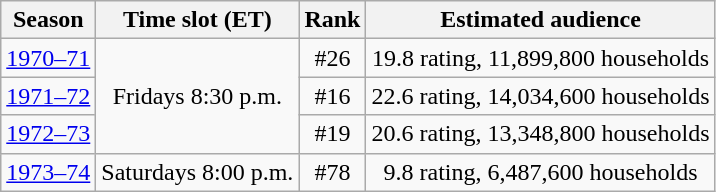<table class="wikitable" style="text-align:center;">
<tr>
<th>Season</th>
<th>Time slot (ET)</th>
<th>Rank</th>
<th>Estimated audience</th>
</tr>
<tr>
<td><a href='#'>1970–71</a></td>
<td rowspan="3">Fridays 8:30 p.m.</td>
<td>#26</td>
<td>19.8 rating, 11,899,800 households</td>
</tr>
<tr>
<td><a href='#'>1971–72</a></td>
<td>#16</td>
<td>22.6 rating, 14,034,600 households</td>
</tr>
<tr>
<td><a href='#'>1972–73</a></td>
<td>#19</td>
<td>20.6 rating, 13,348,800 households</td>
</tr>
<tr>
<td><a href='#'>1973–74</a></td>
<td>Saturdays 8:00 p.m.</td>
<td>#78</td>
<td>9.8 rating, 6,487,600 households </td>
</tr>
</table>
